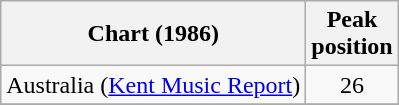<table class="wikitable">
<tr>
<th>Chart (1986)</th>
<th>Peak<br>position</th>
</tr>
<tr>
<td>Australia (<a href='#'>Kent Music Report</a>)</td>
<td align="center">26</td>
</tr>
<tr>
</tr>
</table>
